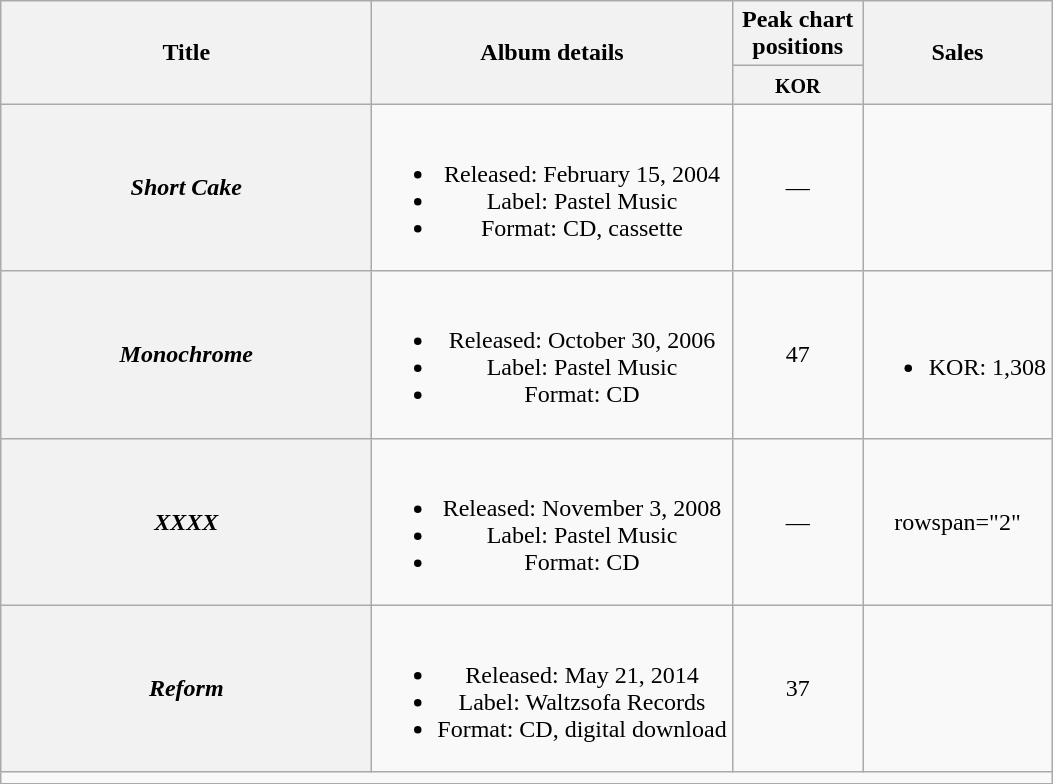<table class="wikitable plainrowheaders" style="text-align:center;">
<tr>
<th rowspan="2" scope="col" style="width:15em;">Title</th>
<th rowspan="2" scope="col">Album details</th>
<th colspan="1" scope="col" style="width:5em;">Peak chart positions</th>
<th rowspan="2" scope="col">Sales</th>
</tr>
<tr>
<th><small>KOR</small><br></th>
</tr>
<tr>
<th scope="row"><em>Short Cake</em></th>
<td><br><ul><li>Released: February 15, 2004</li><li>Label: Pastel Music</li><li>Format: CD, cassette</li></ul></td>
<td>—</td>
<td></td>
</tr>
<tr>
<th scope="row"><em>Monochrome</em></th>
<td><br><ul><li>Released: October 30, 2006</li><li>Label: Pastel Music</li><li>Format: CD</li></ul></td>
<td>47</td>
<td><br><ul><li>KOR: 1,308</li></ul></td>
</tr>
<tr>
<th scope="row"><em>XXXX</em></th>
<td><br><ul><li>Released: November 3, 2008</li><li>Label: Pastel Music</li><li>Format: CD</li></ul></td>
<td>—</td>
<td>rowspan="2" </td>
</tr>
<tr>
<th scope="row"><em>Reform</em></th>
<td><br><ul><li>Released: May 21, 2014</li><li>Label: Waltzsofa Records</li><li>Format: CD, digital download</li></ul></td>
<td>37</td>
</tr>
<tr>
<td colspan="4"></td>
</tr>
<tr>
</tr>
</table>
